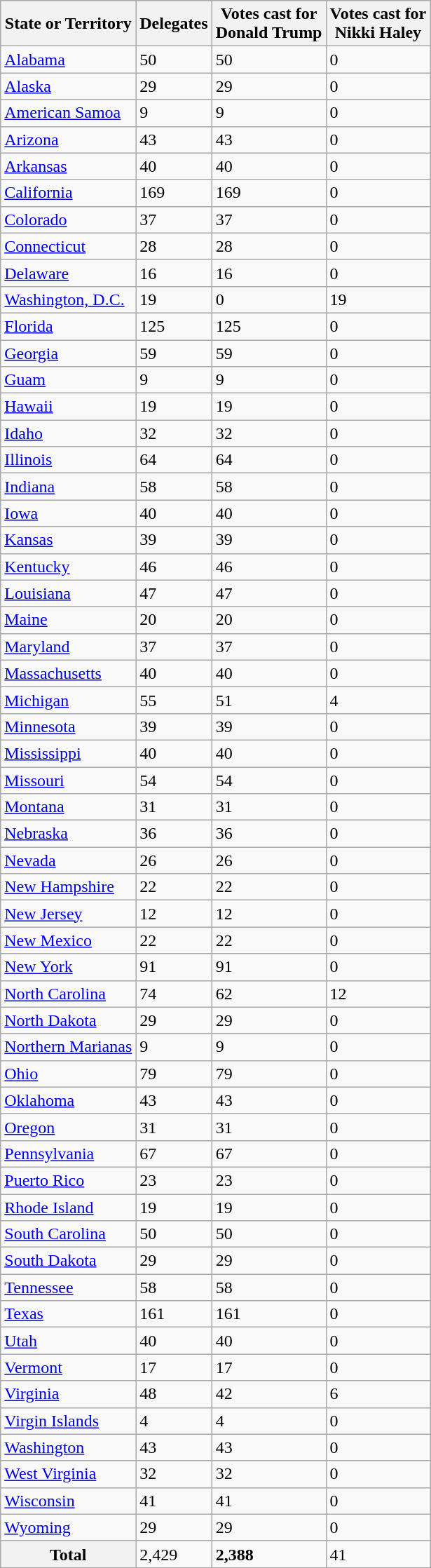<table class="wikitable sortable">
<tr>
<th>State or Territory</th>
<th>Delegates</th>
<th>Votes cast for<br>Donald Trump</th>
<th>Votes cast for<br>Nikki Haley</th>
</tr>
<tr>
<td><a href='#'>Alabama</a></td>
<td>50</td>
<td>50</td>
<td>0</td>
</tr>
<tr>
<td><a href='#'>Alaska</a></td>
<td>29</td>
<td>29</td>
<td>0</td>
</tr>
<tr>
<td><a href='#'>American Samoa</a></td>
<td>9</td>
<td>9</td>
<td>0</td>
</tr>
<tr>
<td><a href='#'>Arizona</a></td>
<td>43</td>
<td>43</td>
<td>0</td>
</tr>
<tr>
<td><a href='#'>Arkansas</a></td>
<td>40</td>
<td>40</td>
<td>0</td>
</tr>
<tr>
<td><a href='#'>California</a></td>
<td>169</td>
<td>169</td>
<td>0</td>
</tr>
<tr>
<td><a href='#'>Colorado</a></td>
<td>37</td>
<td>37</td>
<td>0</td>
</tr>
<tr>
<td><a href='#'>Connecticut</a></td>
<td>28</td>
<td>28</td>
<td>0</td>
</tr>
<tr>
<td><a href='#'>Delaware</a></td>
<td>16</td>
<td>16</td>
<td>0</td>
</tr>
<tr>
<td><a href='#'>Washington, D.C.</a></td>
<td>19</td>
<td>0</td>
<td>19</td>
</tr>
<tr>
<td><a href='#'>Florida</a></td>
<td>125</td>
<td>125</td>
<td>0</td>
</tr>
<tr>
<td><a href='#'>Georgia</a></td>
<td>59</td>
<td>59</td>
<td>0</td>
</tr>
<tr>
<td><a href='#'>Guam</a></td>
<td>9</td>
<td>9</td>
<td>0</td>
</tr>
<tr>
<td><a href='#'>Hawaii</a></td>
<td>19</td>
<td>19</td>
<td>0</td>
</tr>
<tr>
<td><a href='#'>Idaho</a></td>
<td>32</td>
<td>32</td>
<td>0</td>
</tr>
<tr>
<td><a href='#'>Illinois</a></td>
<td>64</td>
<td>64</td>
<td>0</td>
</tr>
<tr>
<td><a href='#'>Indiana</a></td>
<td>58</td>
<td>58</td>
<td>0</td>
</tr>
<tr>
<td><a href='#'>Iowa</a></td>
<td>40</td>
<td>40</td>
<td>0</td>
</tr>
<tr>
<td><a href='#'>Kansas</a></td>
<td>39</td>
<td>39</td>
<td>0</td>
</tr>
<tr>
<td><a href='#'>Kentucky</a></td>
<td>46</td>
<td>46</td>
<td>0</td>
</tr>
<tr>
<td><a href='#'>Louisiana</a></td>
<td>47</td>
<td>47</td>
<td>0</td>
</tr>
<tr>
<td><a href='#'>Maine</a></td>
<td>20</td>
<td>20</td>
<td>0</td>
</tr>
<tr>
<td><a href='#'>Maryland</a></td>
<td>37</td>
<td>37</td>
<td>0</td>
</tr>
<tr>
<td><a href='#'>Massachusetts</a></td>
<td>40</td>
<td>40</td>
<td>0</td>
</tr>
<tr>
<td><a href='#'>Michigan</a></td>
<td>55</td>
<td>51</td>
<td>4</td>
</tr>
<tr>
<td><a href='#'>Minnesota</a></td>
<td>39</td>
<td>39</td>
<td>0</td>
</tr>
<tr>
<td><a href='#'>Mississippi</a></td>
<td>40</td>
<td>40</td>
<td>0</td>
</tr>
<tr>
<td><a href='#'>Missouri</a></td>
<td>54</td>
<td>54</td>
<td>0</td>
</tr>
<tr>
<td><a href='#'>Montana</a></td>
<td>31</td>
<td>31</td>
<td>0</td>
</tr>
<tr>
<td><a href='#'>Nebraska</a></td>
<td>36</td>
<td>36</td>
<td>0</td>
</tr>
<tr>
<td><a href='#'>Nevada</a></td>
<td>26</td>
<td>26</td>
<td>0</td>
</tr>
<tr>
<td><a href='#'>New Hampshire</a></td>
<td>22</td>
<td>22</td>
<td>0</td>
</tr>
<tr>
<td><a href='#'>New Jersey</a></td>
<td>12</td>
<td>12</td>
<td>0</td>
</tr>
<tr>
<td><a href='#'>New Mexico</a></td>
<td>22</td>
<td>22</td>
<td>0</td>
</tr>
<tr>
<td><a href='#'>New York</a></td>
<td>91</td>
<td>91</td>
<td>0</td>
</tr>
<tr>
<td><a href='#'>North Carolina</a></td>
<td>74</td>
<td>62</td>
<td>12</td>
</tr>
<tr>
<td><a href='#'>North Dakota</a></td>
<td>29</td>
<td>29</td>
<td>0</td>
</tr>
<tr>
<td><a href='#'>Northern Marianas</a></td>
<td>9</td>
<td>9</td>
<td>0</td>
</tr>
<tr>
<td><a href='#'>Ohio</a></td>
<td>79</td>
<td>79</td>
<td>0</td>
</tr>
<tr>
<td><a href='#'>Oklahoma</a></td>
<td>43</td>
<td>43</td>
<td>0</td>
</tr>
<tr>
<td><a href='#'>Oregon</a></td>
<td>31</td>
<td>31</td>
<td>0</td>
</tr>
<tr>
<td><a href='#'>Pennsylvania</a></td>
<td>67</td>
<td>67</td>
<td>0</td>
</tr>
<tr>
<td><a href='#'>Puerto Rico</a></td>
<td>23</td>
<td>23</td>
<td>0</td>
</tr>
<tr>
<td><a href='#'>Rhode Island</a></td>
<td>19</td>
<td>19</td>
<td>0</td>
</tr>
<tr>
<td><a href='#'>South Carolina</a></td>
<td>50</td>
<td>50</td>
<td>0</td>
</tr>
<tr>
<td><a href='#'>South Dakota</a></td>
<td>29</td>
<td>29</td>
<td>0</td>
</tr>
<tr>
<td><a href='#'>Tennessee</a></td>
<td>58</td>
<td>58</td>
<td>0</td>
</tr>
<tr>
<td><a href='#'>Texas</a></td>
<td>161</td>
<td>161</td>
<td>0</td>
</tr>
<tr>
<td><a href='#'>Utah</a></td>
<td>40</td>
<td>40</td>
<td>0</td>
</tr>
<tr>
<td><a href='#'>Vermont</a></td>
<td>17</td>
<td>17</td>
<td>0</td>
</tr>
<tr>
<td><a href='#'>Virginia</a></td>
<td>48</td>
<td>42</td>
<td>6</td>
</tr>
<tr>
<td><a href='#'>Virgin Islands</a></td>
<td>4</td>
<td>4</td>
<td>0</td>
</tr>
<tr>
<td><a href='#'>Washington</a></td>
<td>43</td>
<td>43</td>
<td>0</td>
</tr>
<tr>
<td><a href='#'>West Virginia</a></td>
<td>32</td>
<td>32</td>
<td>0</td>
</tr>
<tr>
<td><a href='#'>Wisconsin</a></td>
<td>41</td>
<td>41</td>
<td>0</td>
</tr>
<tr>
<td><a href='#'>Wyoming</a></td>
<td>29</td>
<td>29</td>
<td>0</td>
</tr>
<tr>
<th scope="row">Total</th>
<td>2,429</td>
<td><strong>2,388</strong></td>
<td>41</td>
</tr>
</table>
